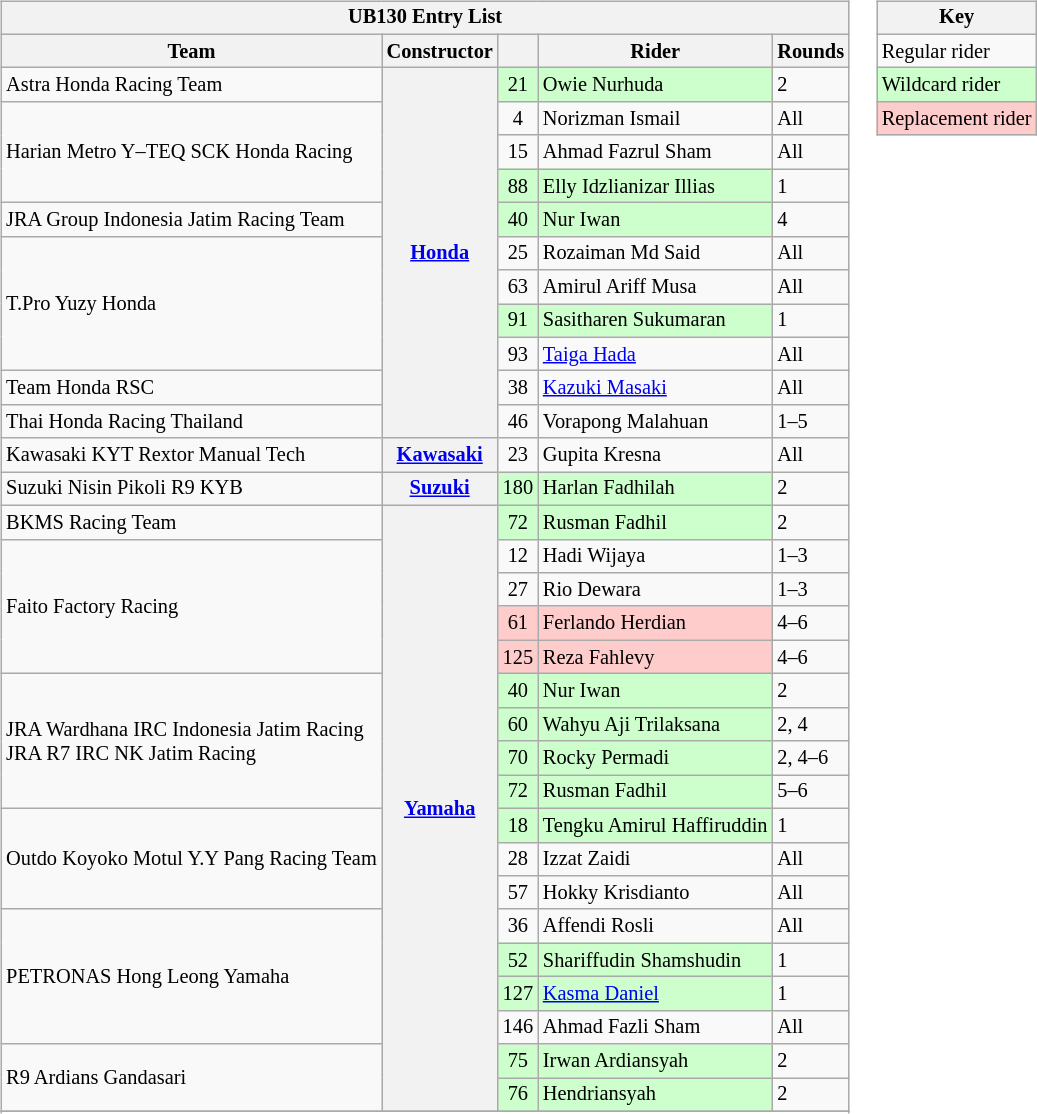<table>
<tr>
<td><br><table class="wikitable" style="font-size: 85%;">
<tr>
<th colspan=5>UB130 Entry List</th>
</tr>
<tr>
<th>Team</th>
<th>Constructor</th>
<th></th>
<th>Rider</th>
<th>Rounds</th>
</tr>
<tr>
<td>Astra Honda Racing Team</td>
<th rowspan="11"><a href='#'>Honda</a></th>
<td style="background:#ccffcc;" align="center">21</td>
<td style="background:#ccffcc;"nowrap> Owie Nurhuda</td>
<td>2</td>
</tr>
<tr>
<td rowspan="3">Harian Metro Y–TEQ SCK Honda Racing</td>
<td align="center">4</td>
<td> Norizman Ismail</td>
<td>All</td>
</tr>
<tr>
<td align="center">15</td>
<td> Ahmad Fazrul Sham</td>
<td>All</td>
</tr>
<tr>
<td style="background:#ccffcc;" align="center">88</td>
<td style="background:#ccffcc;"nowrap> Elly Idzlianizar Illias</td>
<td>1</td>
</tr>
<tr>
<td>JRA Group Indonesia Jatim Racing Team</td>
<td style="background:#ccffcc;" align="center">40</td>
<td style="background:#ccffcc;"nowrap> Nur Iwan</td>
<td>4</td>
</tr>
<tr>
<td rowspan="4">T.Pro Yuzy Honda</td>
<td align="center">25</td>
<td> Rozaiman Md Said</td>
<td>All</td>
</tr>
<tr>
<td align="center">63</td>
<td> Amirul Ariff Musa</td>
<td>All</td>
</tr>
<tr>
<td style="background:#ccffcc;" align="center">91</td>
<td style="background:#ccffcc;"nowrap> Sasitharen Sukumaran</td>
<td>1</td>
</tr>
<tr>
<td align="center">93</td>
<td> <a href='#'>Taiga Hada</a></td>
<td>All</td>
</tr>
<tr>
<td>Team Honda RSC</td>
<td align="center">38</td>
<td> <a href='#'>Kazuki Masaki</a></td>
<td>All</td>
</tr>
<tr>
<td>Thai Honda Racing Thailand</td>
<td align="center">46</td>
<td> Vorapong Malahuan</td>
<td>1–5</td>
</tr>
<tr>
<td>Kawasaki KYT Rextor Manual Tech</td>
<th><a href='#'>Kawasaki</a></th>
<td align="center">23</td>
<td> Gupita Kresna</td>
<td>All</td>
</tr>
<tr>
<td>Suzuki Nisin Pikoli R9 KYB</td>
<th><a href='#'>Suzuki</a></th>
<td style="background:#ccffcc;" align="center">180</td>
<td style="background:#ccffcc;"nowrap> Harlan Fadhilah</td>
<td>2</td>
</tr>
<tr>
<td>BKMS Racing Team</td>
<th rowspan="18"><a href='#'>Yamaha</a></th>
<td style="background:#ccffcc;" align="center">72</td>
<td style="background:#ccffcc;"nowrap> Rusman Fadhil</td>
<td>2</td>
</tr>
<tr>
<td rowspan="4">Faito Factory Racing</td>
<td align="center">12</td>
<td> Hadi Wijaya</td>
<td>1–3</td>
</tr>
<tr>
<td align="center">27</td>
<td> Rio Dewara</td>
<td>1–3</td>
</tr>
<tr>
<td style="background:#ffcccc;" align="center">61</td>
<td style="background:#ffcccc;"nowrap> Ferlando Herdian</td>
<td>4–6</td>
</tr>
<tr>
<td style="background:#ffcccc;" align="center">125</td>
<td style="background:#ffcccc;"nowrap> Reza Fahlevy</td>
<td>4–6</td>
</tr>
<tr>
<td rowspan="4">JRA Wardhana IRC Indonesia Jatim Racing<br>JRA R7 IRC NK Jatim Racing</td>
<td style="background:#ccffcc;" align="center">40</td>
<td style="background:#ccffcc;"nowrap> Nur Iwan</td>
<td>2</td>
</tr>
<tr>
<td style="background:#ccffcc;" align="center">60</td>
<td style="background:#ccffcc;"nowrap> Wahyu Aji Trilaksana</td>
<td>2, 4</td>
</tr>
<tr>
<td style="background:#ccffcc;" align="center">70</td>
<td style="background:#ccffcc;"nowrap> Rocky Permadi</td>
<td>2, 4–6</td>
</tr>
<tr>
<td style="background:#ccffcc;" align="center">72</td>
<td style="background:#ccffcc;"nowrap> Rusman Fadhil</td>
<td>5–6</td>
</tr>
<tr>
<td rowspan="3">Outdo Koyoko Motul Y.Y Pang Racing Team</td>
<td style="background:#ccffcc;" align="center">18</td>
<td style="background:#ccffcc;"nowrap> Tengku Amirul Haffiruddin</td>
<td>1</td>
</tr>
<tr>
<td align="center">28</td>
<td> Izzat Zaidi</td>
<td>All</td>
</tr>
<tr>
<td align="center">57</td>
<td> Hokky Krisdianto</td>
<td>All</td>
</tr>
<tr>
<td rowspan="4">PETRONAS Hong Leong Yamaha</td>
<td align="center">36</td>
<td> Affendi Rosli</td>
<td>All</td>
</tr>
<tr>
<td style="background:#ccffcc;" align="center">52</td>
<td style="background:#ccffcc;"nowrap> Shariffudin Shamshudin</td>
<td>1</td>
</tr>
<tr>
<td style="background:#ccffcc;" align="center">127</td>
<td style="background:#ccffcc;"nowrap> <a href='#'>Kasma Daniel</a></td>
<td>1</td>
</tr>
<tr>
<td align="center">146</td>
<td> Ahmad Fazli Sham</td>
<td>All</td>
</tr>
<tr>
<td rowspan="2">R9 Ardians Gandasari</td>
<td style="background:#ccffcc;" align="center">75</td>
<td style="background:#ccffcc;"nowrap> Irwan Ardiansyah</td>
<td>2</td>
</tr>
<tr>
<td style="background:#ccffcc;" align="center">76</td>
<td style="background:#ccffcc;"nowrap> Hendriansyah</td>
<td>2</td>
</tr>
<tr>
</tr>
<tr>
</tr>
</table>
</td>
<td valign="top"><br><table class="wikitable" style="font-size:85%;">
<tr>
<th>Key</th>
</tr>
<tr>
<td>Regular rider</td>
</tr>
<tr>
<td style="background:#ccffcc;">Wildcard rider</td>
</tr>
<tr>
<td style="background:#ffcccc;">Replacement rider</td>
</tr>
</table>
</td>
</tr>
</table>
